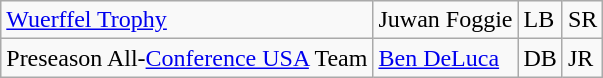<table class="wikitable">
<tr>
<td><a href='#'>Wuerffel Trophy</a></td>
<td>Juwan Foggie</td>
<td>LB</td>
<td>SR</td>
</tr>
<tr>
<td>Preseason All-<a href='#'>Conference USA</a> Team</td>
<td><a href='#'>Ben DeLuca</a></td>
<td>DB</td>
<td>JR</td>
</tr>
</table>
